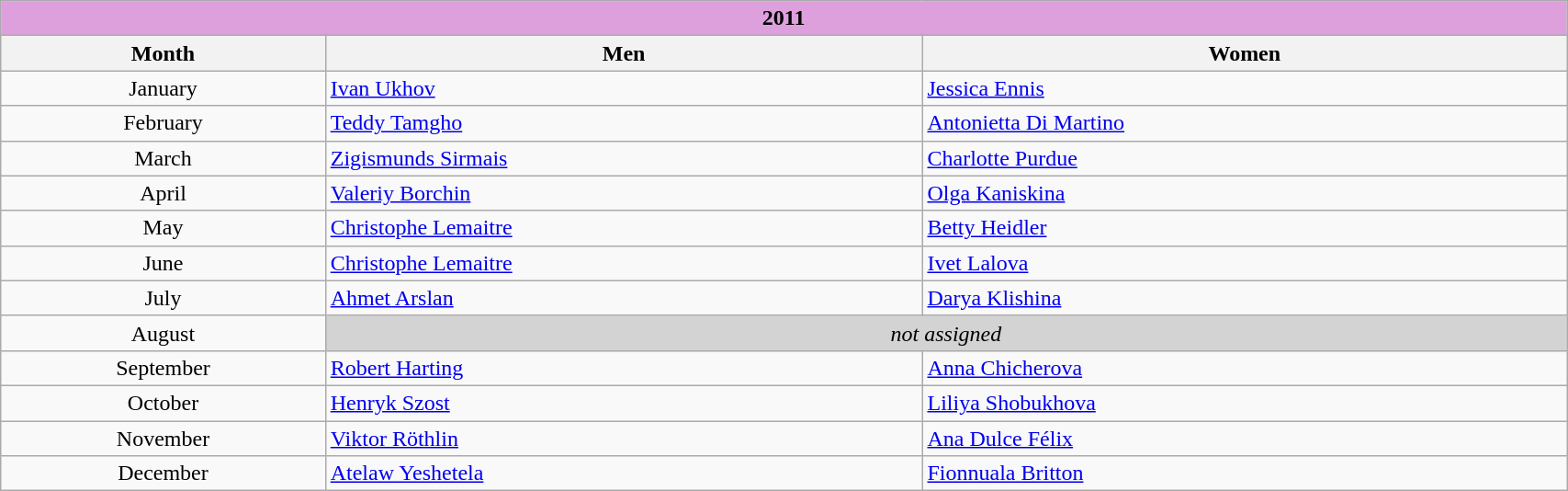<table class="wikitable" width=90% style="font-size:100%; text-align:left;">
<tr>
<td colspan=3 bgcolor=plum align=center><strong>2011</strong></td>
</tr>
<tr>
<th>Month</th>
<th>Men</th>
<th>Women</th>
</tr>
<tr>
<td align=center>January</td>
<td> <a href='#'>Ivan Ukhov</a></td>
<td> <a href='#'>Jessica Ennis</a></td>
</tr>
<tr>
<td align=center>February</td>
<td> <a href='#'>Teddy Tamgho</a></td>
<td> <a href='#'>Antonietta Di Martino</a></td>
</tr>
<tr>
<td align=center>March</td>
<td> <a href='#'>Zigismunds Sirmais</a></td>
<td> <a href='#'>Charlotte Purdue</a></td>
</tr>
<tr>
<td align=center>April</td>
<td> <a href='#'>Valeriy Borchin</a></td>
<td> <a href='#'>Olga Kaniskina</a></td>
</tr>
<tr>
<td align=center>May</td>
<td> <a href='#'>Christophe Lemaitre</a></td>
<td> <a href='#'>Betty Heidler</a></td>
</tr>
<tr>
<td align=center>June</td>
<td> <a href='#'>Christophe Lemaitre</a></td>
<td> <a href='#'>Ivet Lalova</a></td>
</tr>
<tr>
<td align=center>July</td>
<td> <a href='#'>Ahmet Arslan</a></td>
<td> <a href='#'>Darya Klishina</a></td>
</tr>
<tr>
<td align=center>August</td>
<td colspan=2 bgcolor=lightgrey align=center><em>not assigned</em></td>
</tr>
<tr>
<td align=center>September</td>
<td> <a href='#'>Robert Harting</a></td>
<td> <a href='#'>Anna Chicherova</a></td>
</tr>
<tr>
<td align=center>October</td>
<td> <a href='#'>Henryk Szost</a></td>
<td> <a href='#'>Liliya Shobukhova</a></td>
</tr>
<tr>
<td align=center>November</td>
<td> <a href='#'>Viktor Röthlin</a></td>
<td> <a href='#'>Ana Dulce Félix</a></td>
</tr>
<tr>
<td align=center>December</td>
<td> <a href='#'>Atelaw Yeshetela</a></td>
<td> <a href='#'>Fionnuala Britton</a></td>
</tr>
</table>
